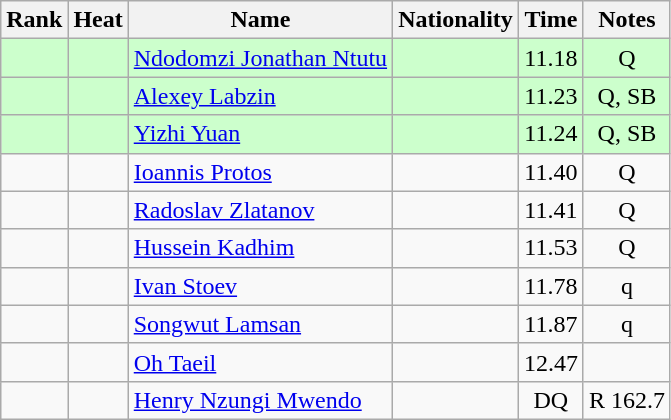<table class="wikitable sortable" style="text-align:center">
<tr>
<th>Rank</th>
<th>Heat</th>
<th>Name</th>
<th>Nationality</th>
<th>Time</th>
<th>Notes</th>
</tr>
<tr style="background:#cfc;">
<td></td>
<td></td>
<td align=left><a href='#'>Ndodomzi Jonathan Ntutu</a></td>
<td align=left></td>
<td>11.18</td>
<td>Q</td>
</tr>
<tr style="background:#cfc;">
<td></td>
<td></td>
<td align=left><a href='#'>Alexey Labzin</a></td>
<td align=left></td>
<td>11.23</td>
<td>Q, SB</td>
</tr>
<tr style="background:#cfc;">
<td></td>
<td></td>
<td align=left><a href='#'>Yizhi Yuan</a></td>
<td align=left></td>
<td>11.24</td>
<td>Q, SB</td>
</tr>
<tr>
<td></td>
<td></td>
<td align=left><a href='#'>Ioannis Protos</a></td>
<td align=left></td>
<td>11.40</td>
<td>Q</td>
</tr>
<tr>
<td></td>
<td></td>
<td align=left><a href='#'>Radoslav Zlatanov</a></td>
<td align=left></td>
<td>11.41</td>
<td>Q</td>
</tr>
<tr>
<td></td>
<td></td>
<td align=left><a href='#'>Hussein Kadhim</a></td>
<td align=left></td>
<td>11.53</td>
<td>Q</td>
</tr>
<tr>
<td></td>
<td></td>
<td align=left><a href='#'>Ivan Stoev</a></td>
<td align=left></td>
<td>11.78</td>
<td>q</td>
</tr>
<tr>
<td></td>
<td></td>
<td align=left><a href='#'>Songwut Lamsan</a></td>
<td align=left></td>
<td>11.87</td>
<td>q</td>
</tr>
<tr>
<td></td>
<td></td>
<td align=left><a href='#'>Oh Taeil</a></td>
<td align=left></td>
<td>12.47</td>
<td></td>
</tr>
<tr>
<td></td>
<td></td>
<td align=left><a href='#'>Henry Nzungi Mwendo</a></td>
<td align=left></td>
<td>DQ</td>
<td>R 162.7</td>
</tr>
</table>
